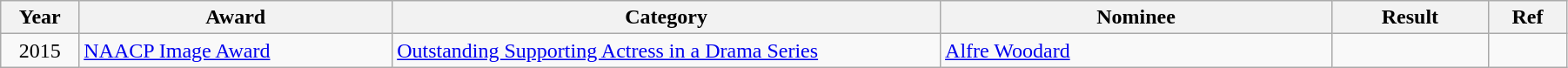<table class="wikitable sortable" style="width:95%;">
<tr>
<th style="width:5%;">Year</th>
<th style="width:20%;">Award</th>
<th style="width:35%;">Category</th>
<th style="width:25%;">Nominee</th>
<th style="width:10%;">Result</th>
<th style="width:5%;" class="unsortable">Ref</th>
</tr>
<tr>
<td style="text-align:center;" rowspan="1">2015</td>
<td rowspan="1"><a href='#'>NAACP Image Award</a></td>
<td><a href='#'>Outstanding Supporting Actress in a Drama Series</a></td>
<td><a href='#'>Alfre Woodard</a></td>
<td></td>
<td style="text-align:center"></td>
</tr>
</table>
